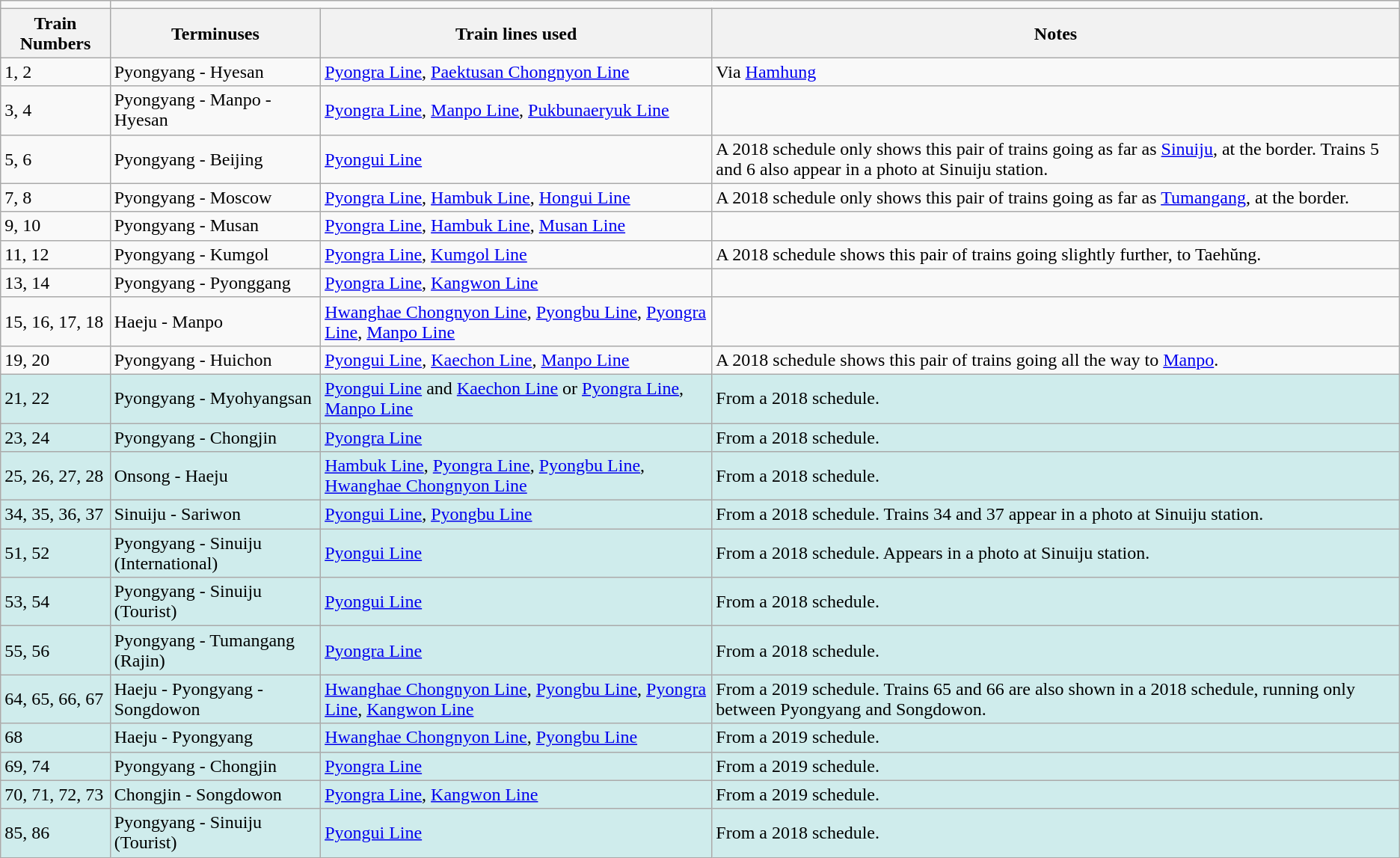<table class="wikitable">
<tr>
<td></td>
</tr>
<tr>
<th>Train Numbers</th>
<th>Terminuses</th>
<th>Train lines used</th>
<th>Notes</th>
</tr>
<tr>
<td>1, 2</td>
<td>Pyongyang - Hyesan</td>
<td><a href='#'>Pyongra Line</a>, <a href='#'>Paektusan Chongnyon Line</a></td>
<td>Via <a href='#'>Hamhung</a></td>
</tr>
<tr>
<td>3, 4</td>
<td>Pyongyang - Manpo - Hyesan</td>
<td><a href='#'>Pyongra Line</a>, <a href='#'>Manpo Line</a>, <a href='#'>Pukbunaeryuk Line</a></td>
<td></td>
</tr>
<tr>
<td>5, 6</td>
<td>Pyongyang - Beijing</td>
<td><a href='#'>Pyongui Line</a></td>
<td>A 2018 schedule only shows this pair of trains going as far as <a href='#'>Sinuiju</a>, at the border. Trains 5 and 6 also appear in a photo at Sinuiju station.</td>
</tr>
<tr>
<td>7, 8</td>
<td>Pyongyang - Moscow</td>
<td><a href='#'>Pyongra Line</a>, <a href='#'>Hambuk Line</a>, <a href='#'>Hongui Line</a></td>
<td>A 2018 schedule only shows this pair of trains going as far as <a href='#'>Tumangang</a>, at the border.</td>
</tr>
<tr>
<td>9, 10</td>
<td>Pyongyang - Musan</td>
<td><a href='#'>Pyongra Line</a>, <a href='#'>Hambuk Line</a>, <a href='#'>Musan Line</a></td>
<td></td>
</tr>
<tr>
<td>11, 12</td>
<td>Pyongyang - Kumgol</td>
<td><a href='#'>Pyongra Line</a>, <a href='#'>Kumgol Line</a></td>
<td>A 2018 schedule shows this pair of trains going slightly further, to Taehŭng.</td>
</tr>
<tr>
<td>13, 14</td>
<td>Pyongyang - Pyonggang</td>
<td><a href='#'>Pyongra Line</a>, <a href='#'>Kangwon Line</a></td>
<td></td>
</tr>
<tr>
<td>15, 16, 17, 18</td>
<td>Haeju - Manpo</td>
<td><a href='#'>Hwanghae Chongnyon Line</a>, <a href='#'>Pyongbu Line</a>, <a href='#'>Pyongra Line</a>, <a href='#'>Manpo Line</a></td>
<td></td>
</tr>
<tr>
<td>19, 20</td>
<td>Pyongyang - Huichon</td>
<td><a href='#'>Pyongui Line</a>, <a href='#'>Kaechon Line</a>, <a href='#'>Manpo Line</a></td>
<td>A 2018 schedule shows this pair of trains going all the way to <a href='#'>Manpo</a>.</td>
</tr>
<tr style="background:#CFECEC">
<td>21, 22</td>
<td>Pyongyang - Myohyangsan</td>
<td><a href='#'>Pyongui Line</a> and <a href='#'>Kaechon Line</a> or <a href='#'>Pyongra Line</a>, <a href='#'>Manpo Line</a></td>
<td>From a 2018 schedule.</td>
</tr>
<tr style="background:#CFECEC">
<td>23, 24</td>
<td>Pyongyang - Chongjin</td>
<td><a href='#'>Pyongra Line</a></td>
<td>From a 2018 schedule.</td>
</tr>
<tr style="background:#CFECEC">
<td>25, 26, 27, 28</td>
<td>Onsong - Haeju</td>
<td><a href='#'>Hambuk Line</a>, <a href='#'>Pyongra Line</a>, <a href='#'>Pyongbu Line</a>, <a href='#'>Hwanghae Chongnyon Line</a></td>
<td>From a 2018 schedule.</td>
</tr>
<tr style="background:#CFECEC">
<td>34, 35, 36, 37</td>
<td>Sinuiju - Sariwon <Interior division></td>
<td><a href='#'>Pyongui Line</a>, <a href='#'>Pyongbu Line</a></td>
<td>From a 2018 schedule. Trains 34 and 37 appear in a photo at Sinuiju station.</td>
</tr>
<tr style="background:#CFECEC">
<td>51, 52</td>
<td>Pyongyang - Sinuiju (International)</td>
<td><a href='#'>Pyongui Line</a></td>
<td>From a 2018 schedule. Appears in a photo at Sinuiju station.</td>
</tr>
<tr style="background:#CFECEC">
<td>53, 54</td>
<td>Pyongyang - Sinuiju (Tourist)</td>
<td><a href='#'>Pyongui Line</a></td>
<td>From a 2018 schedule.</td>
</tr>
<tr style="background:#CFECEC">
<td>55, 56</td>
<td>Pyongyang - Tumangang (Rajin) <Interior division></td>
<td><a href='#'>Pyongra Line</a></td>
<td>From a 2018 schedule.</td>
</tr>
<tr style="background:#CFECEC">
<td>64, 65, 66, 67</td>
<td>Haeju - Pyongyang - Songdowon</td>
<td><a href='#'>Hwanghae Chongnyon Line</a>, <a href='#'>Pyongbu Line</a>, <a href='#'>Pyongra Line</a>, <a href='#'>Kangwon Line</a></td>
<td>From a 2019 schedule. Trains 65 and 66 are also shown in a 2018 schedule, running only between Pyongyang and Songdowon.</td>
</tr>
<tr style="background:#CFECEC">
<td>68</td>
<td>Haeju - Pyongyang</td>
<td><a href='#'>Hwanghae Chongnyon Line</a>, <a href='#'>Pyongbu Line</a></td>
<td>From a 2019 schedule.</td>
</tr>
<tr style="background:#CFECEC">
<td>69, 74</td>
<td>Pyongyang - Chongjin</td>
<td><a href='#'>Pyongra Line</a></td>
<td>From a 2019 schedule.</td>
</tr>
<tr style="background:#CFECEC">
<td>70, 71, 72, 73</td>
<td>Chongjin - Songdowon</td>
<td><a href='#'>Pyongra Line</a>, <a href='#'>Kangwon Line</a></td>
<td>From a 2019 schedule.</td>
</tr>
<tr style="background:#CFECEC">
<td>85, 86</td>
<td>Pyongyang - Sinuiju (Tourist)</td>
<td><a href='#'>Pyongui Line</a></td>
<td>From a 2018 schedule.</td>
</tr>
</table>
